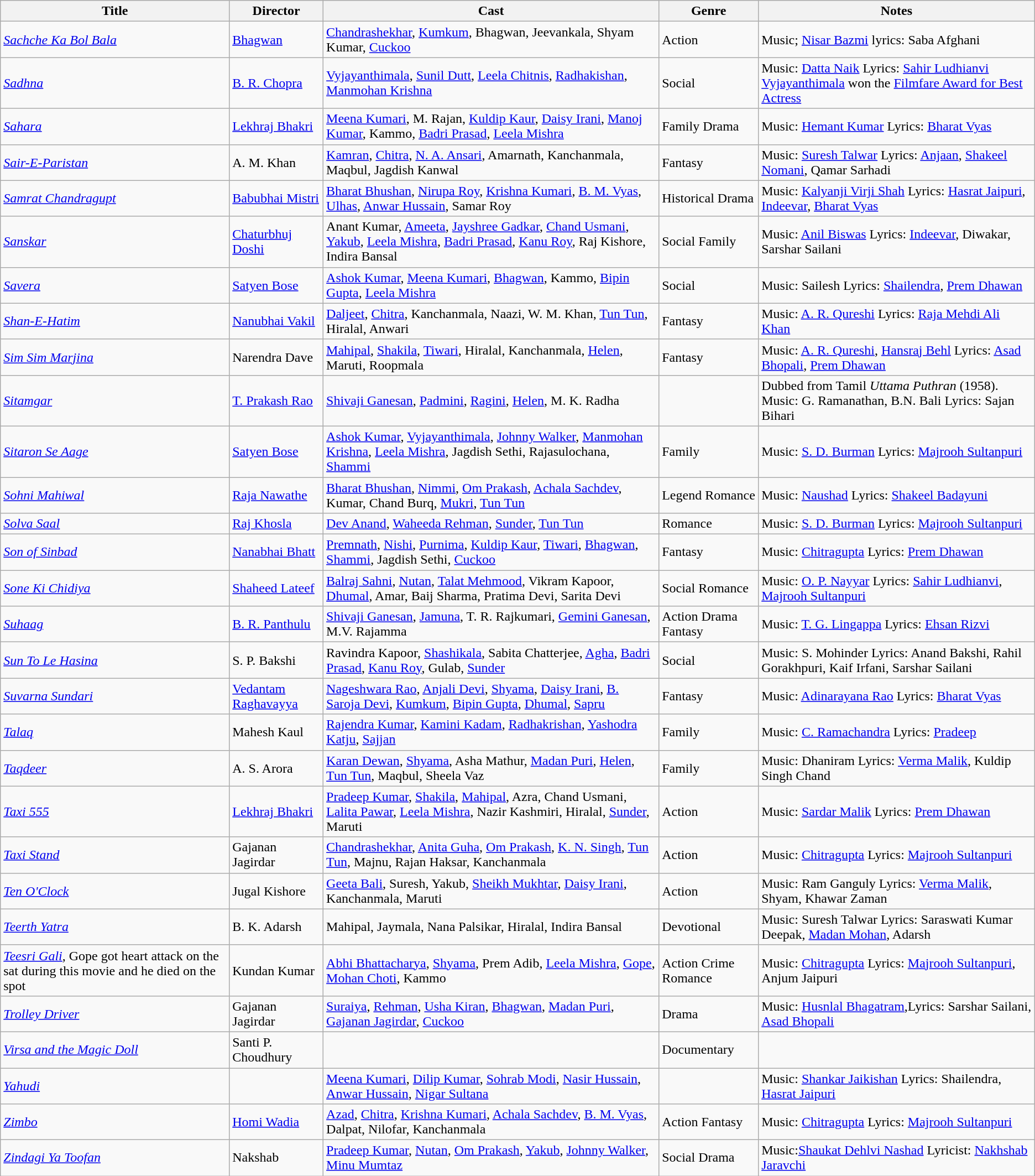<table class="wikitable">
<tr>
<th>Title</th>
<th>Director</th>
<th>Cast</th>
<th>Genre</th>
<th>Notes</th>
</tr>
<tr>
<td><em><a href='#'>Sachche Ka Bol Bala</a></em></td>
<td><a href='#'>Bhagwan</a></td>
<td><a href='#'>Chandrashekhar</a>, <a href='#'>Kumkum</a>, Bhagwan, Jeevankala, Shyam Kumar, <a href='#'>Cuckoo</a></td>
<td>Action</td>
<td>Music; <a href='#'>Nisar Bazmi</a> lyrics: Saba Afghani</td>
</tr>
<tr>
<td><em><a href='#'>Sadhna</a></em></td>
<td><a href='#'>B. R. Chopra</a></td>
<td><a href='#'>Vyjayanthimala</a>, <a href='#'>Sunil Dutt</a>, <a href='#'>Leela Chitnis</a>, <a href='#'>Radhakishan</a>, <a href='#'>Manmohan Krishna</a></td>
<td>Social</td>
<td>Music: <a href='#'>Datta Naik</a> Lyrics: <a href='#'>Sahir Ludhianvi</a> <a href='#'>Vyjayanthimala</a> won the <a href='#'>Filmfare Award for Best Actress</a></td>
</tr>
<tr>
<td><em><a href='#'>Sahara</a></em></td>
<td><a href='#'>Lekhraj Bhakri</a></td>
<td><a href='#'>Meena Kumari</a>, M. Rajan, <a href='#'>Kuldip Kaur</a>, <a href='#'>Daisy Irani</a>, <a href='#'>Manoj Kumar</a>, Kammo, <a href='#'>Badri Prasad</a>, <a href='#'>Leela Mishra</a></td>
<td>Family Drama</td>
<td>Music: <a href='#'>Hemant Kumar</a> Lyrics: <a href='#'>Bharat Vyas</a></td>
</tr>
<tr>
<td><em><a href='#'>Sair-E-Paristan</a></em></td>
<td>A. M. Khan</td>
<td><a href='#'>Kamran</a>, <a href='#'>Chitra</a>, <a href='#'>N. A. Ansari</a>, Amarnath, Kanchanmala, Maqbul, Jagdish Kanwal</td>
<td>Fantasy</td>
<td>Music: <a href='#'>Suresh Talwar</a> Lyrics: <a href='#'>Anjaan</a>, <a href='#'>Shakeel Nomani</a>, Qamar Sarhadi</td>
</tr>
<tr>
<td><em><a href='#'>Samrat Chandragupt</a></em></td>
<td><a href='#'>Babubhai Mistri</a></td>
<td><a href='#'>Bharat Bhushan</a>, <a href='#'>Nirupa Roy</a>, <a href='#'>Krishna Kumari</a>, <a href='#'>B. M. Vyas</a>, <a href='#'>Ulhas</a>, <a href='#'>Anwar Hussain</a>, Samar Roy</td>
<td>Historical Drama</td>
<td>Music: <a href='#'>Kalyanji Virji Shah</a> Lyrics: <a href='#'>Hasrat Jaipuri</a>, <a href='#'>Indeevar</a>, <a href='#'>Bharat Vyas</a></td>
</tr>
<tr>
<td><em><a href='#'>Sanskar</a></em></td>
<td><a href='#'>Chaturbhuj Doshi</a></td>
<td>Anant Kumar, <a href='#'>Ameeta</a>, <a href='#'>Jayshree Gadkar</a>, <a href='#'>Chand Usmani</a>, <a href='#'>Yakub</a>, <a href='#'>Leela Mishra</a>, <a href='#'>Badri Prasad</a>, <a href='#'>Kanu Roy</a>, Raj Kishore, Indira Bansal</td>
<td>Social Family</td>
<td>Music: <a href='#'>Anil Biswas</a> Lyrics: <a href='#'>Indeevar</a>, Diwakar, Sarshar Sailani</td>
</tr>
<tr>
<td><em><a href='#'>Savera</a></em></td>
<td><a href='#'>Satyen Bose</a></td>
<td><a href='#'>Ashok Kumar</a>, <a href='#'>Meena Kumari</a>, <a href='#'>Bhagwan</a>, Kammo, <a href='#'>Bipin Gupta</a>, <a href='#'>Leela Mishra</a></td>
<td>Social</td>
<td>Music: Sailesh Lyrics: <a href='#'>Shailendra</a>, <a href='#'>Prem Dhawan</a></td>
</tr>
<tr>
<td><em><a href='#'>Shan-E-Hatim</a></em></td>
<td><a href='#'>Nanubhai Vakil</a></td>
<td><a href='#'>Daljeet</a>, <a href='#'>Chitra</a>, Kanchanmala, Naazi, W. M. Khan, <a href='#'>Tun Tun</a>, Hiralal, Anwari</td>
<td>Fantasy</td>
<td>Music: <a href='#'>A. R. Qureshi</a> Lyrics: <a href='#'>Raja Mehdi Ali Khan</a></td>
</tr>
<tr>
<td><em><a href='#'>Sim Sim Marjina</a></em></td>
<td>Narendra Dave</td>
<td><a href='#'>Mahipal</a>, <a href='#'>Shakila</a>, <a href='#'>Tiwari</a>, Hiralal, Kanchanmala, <a href='#'>Helen</a>, Maruti, Roopmala</td>
<td>Fantasy</td>
<td>Music: <a href='#'>A. R. Qureshi</a>, <a href='#'>Hansraj Behl</a> Lyrics: <a href='#'>Asad Bhopali</a>, <a href='#'>Prem Dhawan</a></td>
</tr>
<tr>
<td><em><a href='#'>Sitamgar</a></em></td>
<td><a href='#'>T. Prakash Rao</a></td>
<td><a href='#'>Shivaji Ganesan</a>, <a href='#'>Padmini</a>, <a href='#'>Ragini</a>, <a href='#'>Helen</a>, M. K. Radha</td>
<td></td>
<td>Dubbed from Tamil <em>Uttama Puthran</em> (1958). Music: G. Ramanathan, B.N. Bali Lyrics: Sajan Bihari</td>
</tr>
<tr>
<td><em><a href='#'>Sitaron Se Aage</a></em></td>
<td><a href='#'>Satyen Bose</a></td>
<td><a href='#'>Ashok Kumar</a>, <a href='#'>Vyjayanthimala</a>, <a href='#'>Johnny Walker</a>, <a href='#'>Manmohan Krishna</a>, <a href='#'>Leela Mishra</a>, Jagdish Sethi, Rajasulochana, <a href='#'>Shammi</a></td>
<td>Family</td>
<td>Music:  <a href='#'>S. D. Burman</a> Lyrics:  <a href='#'>Majrooh Sultanpuri</a></td>
</tr>
<tr>
<td><em><a href='#'>Sohni Mahiwal</a></em></td>
<td><a href='#'>Raja Nawathe</a></td>
<td><a href='#'>Bharat Bhushan</a>, <a href='#'>Nimmi</a>, <a href='#'>Om Prakash</a>, <a href='#'>Achala Sachdev</a>, Kumar, Chand Burq, <a href='#'>Mukri</a>, <a href='#'>Tun Tun</a></td>
<td>Legend Romance</td>
<td>Music: <a href='#'>Naushad</a> Lyrics: <a href='#'>Shakeel Badayuni</a></td>
</tr>
<tr>
<td><em><a href='#'>Solva Saal</a></em></td>
<td><a href='#'>Raj Khosla</a></td>
<td><a href='#'>Dev Anand</a>, <a href='#'>Waheeda Rehman</a>, <a href='#'>Sunder</a>, <a href='#'>Tun Tun</a></td>
<td>Romance</td>
<td>Music: <a href='#'>S. D. Burman</a> Lyrics: <a href='#'>Majrooh Sultanpuri</a></td>
</tr>
<tr>
<td><em><a href='#'>Son of Sinbad</a></em></td>
<td><a href='#'>Nanabhai Bhatt</a></td>
<td><a href='#'>Premnath</a>, <a href='#'>Nishi</a>, <a href='#'>Purnima</a>, <a href='#'>Kuldip Kaur</a>, <a href='#'>Tiwari</a>, <a href='#'>Bhagwan</a>, <a href='#'>Shammi</a>, Jagdish Sethi, <a href='#'>Cuckoo</a></td>
<td>Fantasy</td>
<td>Music: <a href='#'>Chitragupta</a> Lyrics: <a href='#'>Prem Dhawan</a></td>
</tr>
<tr>
<td><em><a href='#'>Sone Ki Chidiya</a></em></td>
<td><a href='#'>Shaheed Lateef</a></td>
<td><a href='#'>Balraj Sahni</a>, <a href='#'>Nutan</a>, <a href='#'>Talat Mehmood</a>, Vikram Kapoor, <a href='#'>Dhumal</a>, Amar, Baij Sharma, Pratima Devi, Sarita Devi</td>
<td>Social Romance</td>
<td>Music: <a href='#'>O. P. Nayyar</a> Lyrics: <a href='#'>Sahir Ludhianvi</a>, <a href='#'>Majrooh Sultanpuri</a></td>
</tr>
<tr>
<td><em><a href='#'>Suhaag</a></em></td>
<td><a href='#'>B. R. Panthulu</a></td>
<td><a href='#'>Shivaji Ganesan</a>, <a href='#'>Jamuna</a>, T. R. Rajkumari, <a href='#'>Gemini Ganesan</a>, M.V. Rajamma</td>
<td>Action Drama Fantasy</td>
<td>Music: <a href='#'>T. G. Lingappa</a> Lyrics: <a href='#'>Ehsan Rizvi</a></td>
</tr>
<tr>
<td><em><a href='#'>Sun To Le Hasina</a></em></td>
<td>S. P. Bakshi</td>
<td>Ravindra Kapoor, <a href='#'>Shashikala</a>, Sabita Chatterjee, <a href='#'>Agha</a>, <a href='#'>Badri Prasad</a>, <a href='#'>Kanu Roy</a>, Gulab, <a href='#'>Sunder</a></td>
<td>Social</td>
<td>Music: S. Mohinder Lyrics: Anand Bakshi, Rahil Gorakhpuri, Kaif Irfani, Sarshar Sailani</td>
</tr>
<tr>
<td><em><a href='#'>Suvarna Sundari</a></em></td>
<td><a href='#'>Vedantam Raghavayya</a></td>
<td><a href='#'>Nageshwara Rao</a>, <a href='#'>Anjali Devi</a>, <a href='#'>Shyama</a>, <a href='#'>Daisy Irani</a>, <a href='#'>B. Saroja Devi</a>, <a href='#'>Kumkum</a>, <a href='#'>Bipin Gupta</a>, <a href='#'>Dhumal</a>, <a href='#'>Sapru</a></td>
<td>Fantasy</td>
<td>Music: <a href='#'>Adinarayana Rao</a> Lyrics: <a href='#'>Bharat Vyas</a></td>
</tr>
<tr>
<td><em><a href='#'>Talaq</a></em></td>
<td>Mahesh Kaul</td>
<td><a href='#'>Rajendra Kumar</a>, <a href='#'>Kamini Kadam</a>, <a href='#'>Radhakrishan</a>, <a href='#'>Yashodra Katju</a>, <a href='#'>Sajjan</a></td>
<td>Family</td>
<td>Music: <a href='#'>C. Ramachandra</a> Lyrics: <a href='#'>Pradeep</a></td>
</tr>
<tr>
<td><em><a href='#'>Taqdeer</a></em></td>
<td>A. S. Arora</td>
<td><a href='#'>Karan Dewan</a>, <a href='#'>Shyama</a>, Asha Mathur, <a href='#'>Madan Puri</a>, <a href='#'>Helen</a>, <a href='#'>Tun Tun</a>, Maqbul, Sheela Vaz</td>
<td>Family</td>
<td>Music: Dhaniram Lyrics: <a href='#'>Verma Malik</a>, Kuldip Singh Chand</td>
</tr>
<tr>
<td><em><a href='#'>Taxi 555</a></em></td>
<td><a href='#'>Lekhraj Bhakri</a></td>
<td><a href='#'>Pradeep Kumar</a>, <a href='#'>Shakila</a>, <a href='#'>Mahipal</a>, Azra, Chand Usmani, <a href='#'>Lalita Pawar</a>, <a href='#'>Leela Mishra</a>, Nazir Kashmiri, Hiralal, <a href='#'>Sunder</a>, Maruti</td>
<td>Action</td>
<td>Music: <a href='#'>Sardar Malik</a> Lyrics: <a href='#'>Prem Dhawan</a></td>
</tr>
<tr>
<td><em><a href='#'>Taxi Stand</a></em></td>
<td>Gajanan Jagirdar</td>
<td><a href='#'>Chandrashekhar</a>, <a href='#'>Anita Guha</a>, <a href='#'>Om Prakash</a>, <a href='#'>K. N. Singh</a>, <a href='#'>Tun Tun</a>, Majnu, Rajan Haksar, Kanchanmala</td>
<td>Action</td>
<td>Music: <a href='#'>Chitragupta</a> Lyrics: <a href='#'>Majrooh Sultanpuri</a></td>
</tr>
<tr>
<td><em><a href='#'>Ten O'Clock</a></em></td>
<td>Jugal Kishore</td>
<td><a href='#'>Geeta Bali</a>, Suresh, Yakub, <a href='#'>Sheikh Mukhtar</a>, <a href='#'>Daisy Irani</a>, Kanchanmala, Maruti</td>
<td>Action</td>
<td>Music: Ram Ganguly Lyrics: <a href='#'>Verma Malik</a>, Shyam, Khawar Zaman</td>
</tr>
<tr>
<td><em><a href='#'>Teerth Yatra</a></em></td>
<td>B. K. Adarsh</td>
<td>Mahipal, Jaymala, Nana Palsikar, Hiralal, Indira Bansal</td>
<td>Devotional</td>
<td>Music: Suresh Talwar Lyrics: Saraswati Kumar Deepak, <a href='#'>Madan Mohan</a>, Adarsh</td>
</tr>
<tr>
<td><em><a href='#'>Teesri Gali</a></em>, Gope got heart attack on the sat during this movie and he died on the spot</td>
<td>Kundan Kumar</td>
<td><a href='#'>Abhi Bhattacharya</a>, <a href='#'>Shyama</a>, Prem Adib, <a href='#'>Leela Mishra</a>, <a href='#'>Gope</a>, <a href='#'>Mohan Choti</a>, Kammo</td>
<td>Action Crime Romance</td>
<td>Music: <a href='#'>Chitragupta</a> Lyrics: <a href='#'>Majrooh Sultanpuri</a>, Anjum Jaipuri</td>
</tr>
<tr>
<td><em><a href='#'>Trolley Driver</a></em></td>
<td>Gajanan Jagirdar</td>
<td><a href='#'>Suraiya</a>, <a href='#'>Rehman</a>, <a href='#'>Usha Kiran</a>, <a href='#'>Bhagwan</a>, <a href='#'>Madan Puri</a>, <a href='#'>Gajanan Jagirdar</a>, <a href='#'>Cuckoo</a></td>
<td>Drama</td>
<td>Music: <a href='#'>Husnlal Bhagatram</a>,Lyrics: Sarshar Sailani, <a href='#'>Asad Bhopali</a></td>
</tr>
<tr>
<td><em><a href='#'>Virsa and the Magic Doll</a></em></td>
<td>Santi P. Choudhury</td>
<td></td>
<td>Documentary</td>
<td></td>
</tr>
<tr>
<td><em><a href='#'>Yahudi</a></em></td>
<td></td>
<td><a href='#'>Meena Kumari</a>, <a href='#'>Dilip Kumar</a>, <a href='#'>Sohrab Modi</a>, <a href='#'>Nasir Hussain</a>, <a href='#'>Anwar Hussain</a>, <a href='#'>Nigar Sultana</a></td>
<td></td>
<td>Music: <a href='#'>Shankar Jaikishan</a> Lyrics: Shailendra, <a href='#'>Hasrat Jaipuri</a></td>
</tr>
<tr>
<td><em><a href='#'>Zimbo</a></em></td>
<td><a href='#'>Homi Wadia</a></td>
<td><a href='#'>Azad</a>, <a href='#'>Chitra</a>, <a href='#'>Krishna Kumari</a>, <a href='#'>Achala Sachdev</a>, <a href='#'>B. M. Vyas</a>, Dalpat, Nilofar, Kanchanmala</td>
<td>Action Fantasy</td>
<td>Music: <a href='#'>Chitragupta</a> Lyrics: <a href='#'>Majrooh Sultanpuri</a></td>
</tr>
<tr>
<td><em><a href='#'>Zindagi Ya Toofan</a></em></td>
<td>Nakshab</td>
<td><a href='#'>Pradeep Kumar</a>, <a href='#'>Nutan</a>, <a href='#'>Om Prakash</a>, <a href='#'>Yakub</a>, <a href='#'>Johnny Walker</a>, <a href='#'>Minu Mumtaz</a></td>
<td>Social Drama</td>
<td>Music:<a href='#'>Shaukat Dehlvi Nashad</a>   Lyricist: <a href='#'>Nakhshab Jaravchi</a></td>
</tr>
</table>
